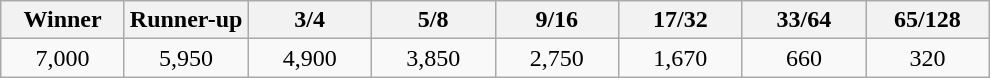<table class="wikitable">
<tr>
<th width=75>Winner</th>
<th width=75>Runner-up</th>
<th width=75>3/4</th>
<th width=75>5/8</th>
<th width=75>9/16</th>
<th width=75>17/32</th>
<th width=75>33/64</th>
<th width=75>65/128</th>
</tr>
<tr>
<td align=center>7,000</td>
<td align=center>5,950</td>
<td align=center>4,900</td>
<td align=center>3,850</td>
<td align=center>2,750</td>
<td align=center>1,670</td>
<td align=center>660</td>
<td align=center>320</td>
</tr>
</table>
